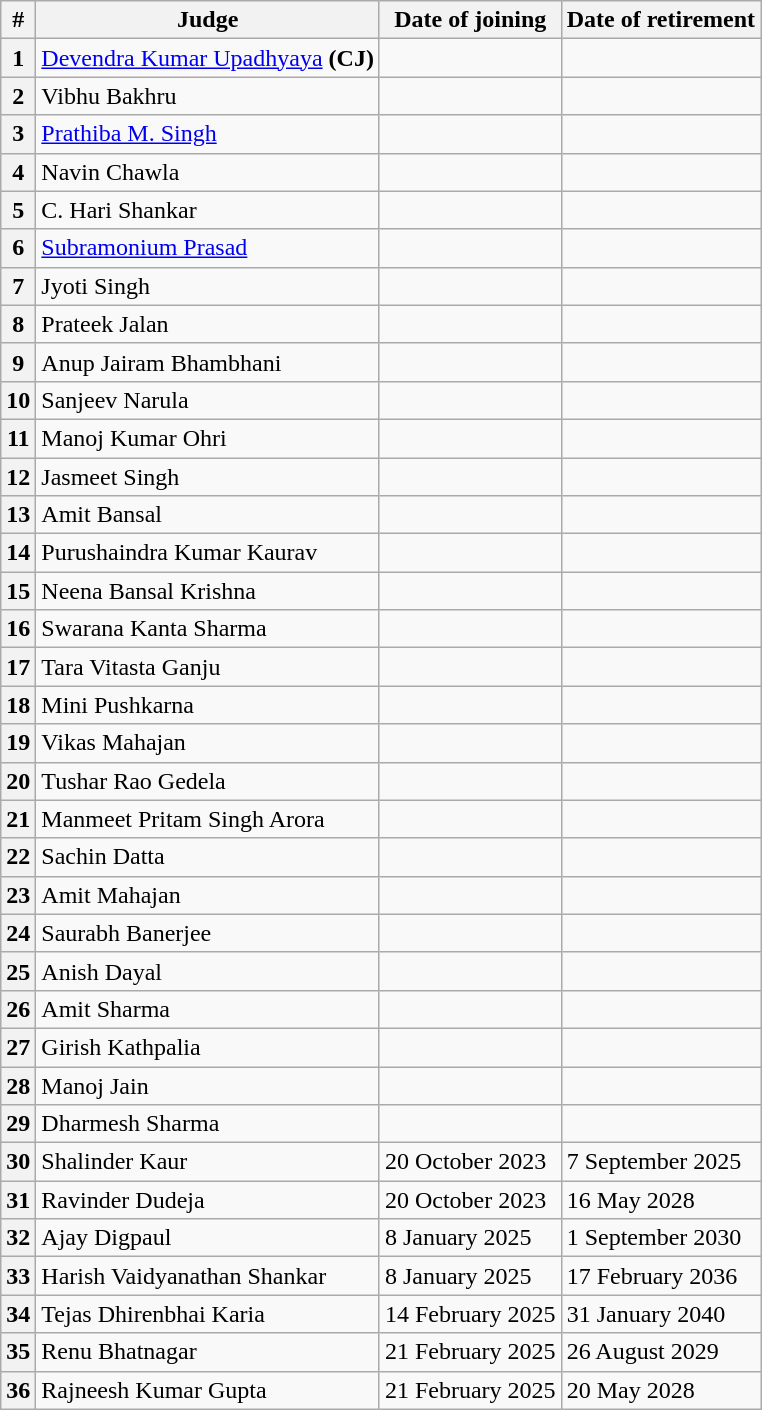<table class="wikitable sortable">
<tr>
<th>#</th>
<th>Judge</th>
<th>Date of joining</th>
<th>Date of retirement</th>
</tr>
<tr>
<th>1</th>
<td><a href='#'>Devendra Kumar Upadhyaya</a> <strong>(CJ)</strong></td>
<td></td>
<td></td>
</tr>
<tr>
<th>2</th>
<td>Vibhu Bakhru</td>
<td></td>
<td></td>
</tr>
<tr>
<th>3</th>
<td><a href='#'>Prathiba M. Singh</a></td>
<td></td>
<td></td>
</tr>
<tr>
<th>4</th>
<td>Navin Chawla</td>
<td></td>
<td></td>
</tr>
<tr>
<th>5</th>
<td>C. Hari Shankar</td>
<td></td>
<td></td>
</tr>
<tr>
<th>6</th>
<td><a href='#'>Subramonium Prasad</a></td>
<td></td>
<td></td>
</tr>
<tr>
<th>7</th>
<td>Jyoti Singh</td>
<td></td>
<td></td>
</tr>
<tr>
<th>8</th>
<td>Prateek Jalan</td>
<td></td>
<td></td>
</tr>
<tr>
<th>9</th>
<td>Anup Jairam Bhambhani</td>
<td></td>
<td></td>
</tr>
<tr>
<th>10</th>
<td>Sanjeev Narula</td>
<td></td>
<td></td>
</tr>
<tr>
<th>11</th>
<td>Manoj Kumar Ohri</td>
<td></td>
<td></td>
</tr>
<tr>
<th>12</th>
<td>Jasmeet Singh</td>
<td></td>
<td></td>
</tr>
<tr>
<th>13</th>
<td>Amit Bansal</td>
<td></td>
<td></td>
</tr>
<tr>
<th>14</th>
<td>Purushaindra Kumar Kaurav</td>
<td></td>
<td></td>
</tr>
<tr>
<th>15</th>
<td>Neena Bansal Krishna</td>
<td></td>
<td></td>
</tr>
<tr>
<th>16</th>
<td>Swarana Kanta Sharma</td>
<td></td>
<td></td>
</tr>
<tr>
<th>17</th>
<td>Tara Vitasta Ganju</td>
<td></td>
<td></td>
</tr>
<tr>
<th>18</th>
<td>Mini Pushkarna</td>
<td></td>
<td></td>
</tr>
<tr>
<th>19</th>
<td>Vikas Mahajan</td>
<td></td>
<td></td>
</tr>
<tr>
<th>20</th>
<td>Tushar Rao Gedela</td>
<td></td>
<td></td>
</tr>
<tr>
<th>21</th>
<td>Manmeet Pritam Singh Arora</td>
<td></td>
<td></td>
</tr>
<tr>
<th>22</th>
<td>Sachin Datta</td>
<td></td>
<td></td>
</tr>
<tr>
<th>23</th>
<td>Amit Mahajan</td>
<td></td>
<td></td>
</tr>
<tr>
<th>24</th>
<td>Saurabh Banerjee</td>
<td></td>
<td></td>
</tr>
<tr>
<th>25</th>
<td>Anish Dayal</td>
<td></td>
<td></td>
</tr>
<tr>
<th>26</th>
<td>Amit Sharma</td>
<td></td>
<td></td>
</tr>
<tr>
<th>27</th>
<td>Girish Kathpalia</td>
<td></td>
<td></td>
</tr>
<tr>
<th>28</th>
<td>Manoj Jain</td>
<td></td>
<td></td>
</tr>
<tr>
<th>29</th>
<td>Dharmesh Sharma</td>
<td></td>
<td></td>
</tr>
<tr>
<th>30</th>
<td>Shalinder Kaur</td>
<td>20 October 2023</td>
<td>7 September 2025</td>
</tr>
<tr>
<th>31</th>
<td>Ravinder Dudeja</td>
<td>20 October 2023</td>
<td>16 May 2028</td>
</tr>
<tr>
<th>32</th>
<td>Ajay Digpaul</td>
<td>8 January 2025</td>
<td>1 September 2030</td>
</tr>
<tr>
<th>33</th>
<td>Harish Vaidyanathan Shankar</td>
<td>8 January 2025</td>
<td>17 February 2036</td>
</tr>
<tr>
<th>34</th>
<td>Tejas Dhirenbhai Karia</td>
<td>14 February 2025</td>
<td>31 January 2040</td>
</tr>
<tr>
<th>35</th>
<td>Renu Bhatnagar</td>
<td>21 February 2025</td>
<td>26 August 2029</td>
</tr>
<tr>
<th>36</th>
<td>Rajneesh Kumar Gupta</td>
<td>21 February 2025</td>
<td>20 May 2028</td>
</tr>
</table>
